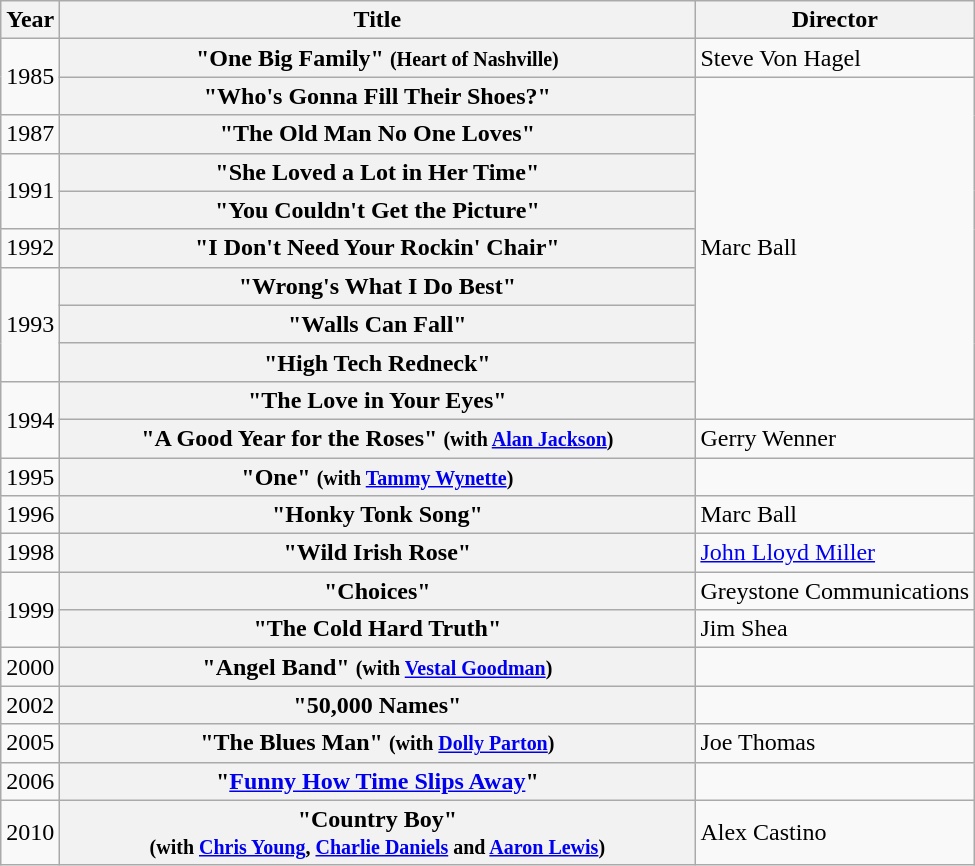<table class="wikitable plainrowheaders">
<tr>
<th>Year</th>
<th style="width:26em;">Title</th>
<th>Director</th>
</tr>
<tr>
<td rowspan="2">1985</td>
<th scope="row">"One Big Family" <small>(Heart of Nashville)</small></th>
<td>Steve Von Hagel</td>
</tr>
<tr>
<th scope="row">"Who's Gonna Fill Their Shoes?"</th>
<td rowspan="9">Marc Ball</td>
</tr>
<tr>
<td>1987</td>
<th scope="row">"The Old Man No One Loves"</th>
</tr>
<tr>
<td rowspan="2">1991</td>
<th scope="row">"She Loved a Lot in Her Time"</th>
</tr>
<tr>
<th scope="row">"You Couldn't Get the Picture"</th>
</tr>
<tr>
<td>1992</td>
<th scope="row">"I Don't Need Your Rockin' Chair"</th>
</tr>
<tr>
<td rowspan="3">1993</td>
<th scope="row">"Wrong's What I Do Best"</th>
</tr>
<tr>
<th scope="row">"Walls Can Fall"</th>
</tr>
<tr>
<th scope="row">"High Tech Redneck"</th>
</tr>
<tr>
<td rowspan="2">1994</td>
<th scope="row">"The Love in Your Eyes"</th>
</tr>
<tr>
<th scope="row">"A Good Year for the Roses" <small>(with <a href='#'>Alan Jackson</a>)</small></th>
<td>Gerry Wenner</td>
</tr>
<tr>
<td>1995</td>
<th scope="row">"One" <small>(with <a href='#'>Tammy Wynette</a>)</small></th>
<td></td>
</tr>
<tr>
<td>1996</td>
<th scope="row">"Honky Tonk Song"</th>
<td>Marc Ball</td>
</tr>
<tr>
<td>1998</td>
<th scope="row">"Wild Irish Rose"</th>
<td><a href='#'>John Lloyd Miller</a></td>
</tr>
<tr>
<td rowspan="2">1999</td>
<th scope="row">"Choices"</th>
<td>Greystone Communications</td>
</tr>
<tr>
<th scope="row">"The Cold Hard Truth"</th>
<td>Jim Shea</td>
</tr>
<tr>
<td>2000</td>
<th scope="row">"Angel Band" <small>(with <a href='#'>Vestal Goodman</a>)</small></th>
<td></td>
</tr>
<tr>
<td>2002</td>
<th scope="row">"50,000 Names"</th>
<td></td>
</tr>
<tr>
<td>2005</td>
<th scope="row">"The Blues Man" <small>(with <a href='#'>Dolly Parton</a>)</small></th>
<td>Joe Thomas</td>
</tr>
<tr>
<td>2006</td>
<th scope="row">"<a href='#'>Funny How Time Slips Away</a>"</th>
<td></td>
</tr>
<tr>
<td>2010</td>
<th scope="row">"Country Boy"<br><small>(with <a href='#'>Chris Young</a>, <a href='#'>Charlie Daniels</a> and <a href='#'>Aaron Lewis</a>)</small></th>
<td>Alex Castino</td>
</tr>
</table>
